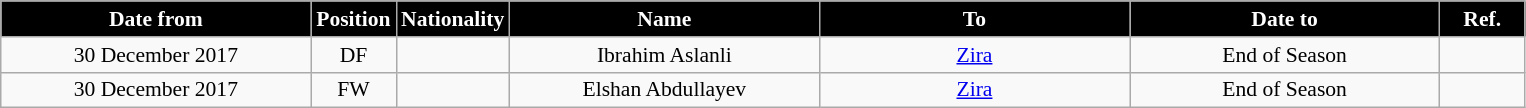<table class="wikitable" style="text-align:center; font-size:90%; ">
<tr>
<th style="background:#000000; color:#fff; width:200px;">Date from</th>
<th style="background:#000000; color:#fff; width:50px;">Position</th>
<th style="background:#000000; color:#fff; width:50px;">Nationality</th>
<th style="background:#000000; color:#fff; width:200px;">Name</th>
<th style="background:#000000; color:#fff; width:200px;">To</th>
<th style="background:#000000; color:#fff; width:200px;">Date to</th>
<th style="background:#000000; color:#fff; width:50px;">Ref.</th>
</tr>
<tr>
<td>30 December 2017</td>
<td>DF</td>
<td></td>
<td>Ibrahim Aslanli</td>
<td><a href='#'>Zira</a></td>
<td>End of Season</td>
<td></td>
</tr>
<tr>
<td>30 December 2017</td>
<td>FW</td>
<td></td>
<td>Elshan Abdullayev</td>
<td><a href='#'>Zira</a></td>
<td>End of Season</td>
<td></td>
</tr>
</table>
